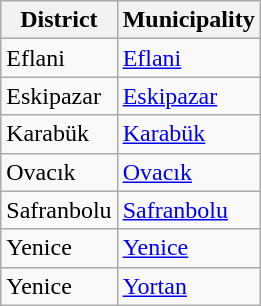<table class="sortable wikitable">
<tr>
<th>District</th>
<th>Municipality</th>
</tr>
<tr>
<td>Eflani</td>
<td><a href='#'>Eflani</a></td>
</tr>
<tr>
<td>Eskipazar</td>
<td><a href='#'>Eskipazar</a></td>
</tr>
<tr>
<td>Karabük</td>
<td><a href='#'>Karabük</a></td>
</tr>
<tr>
<td>Ovacık</td>
<td><a href='#'>Ovacık</a></td>
</tr>
<tr>
<td>Safranbolu</td>
<td><a href='#'>Safranbolu</a></td>
</tr>
<tr>
<td>Yenice</td>
<td><a href='#'>Yenice</a></td>
</tr>
<tr>
<td>Yenice</td>
<td><a href='#'>Yortan</a></td>
</tr>
</table>
